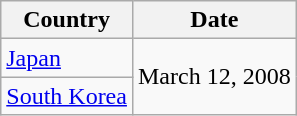<table class="wikitable">
<tr>
<th>Country</th>
<th>Date</th>
</tr>
<tr>
<td><a href='#'>Japan</a></td>
<td rowspan="2">March 12, 2008</td>
</tr>
<tr>
<td><a href='#'>South Korea</a></td>
</tr>
</table>
